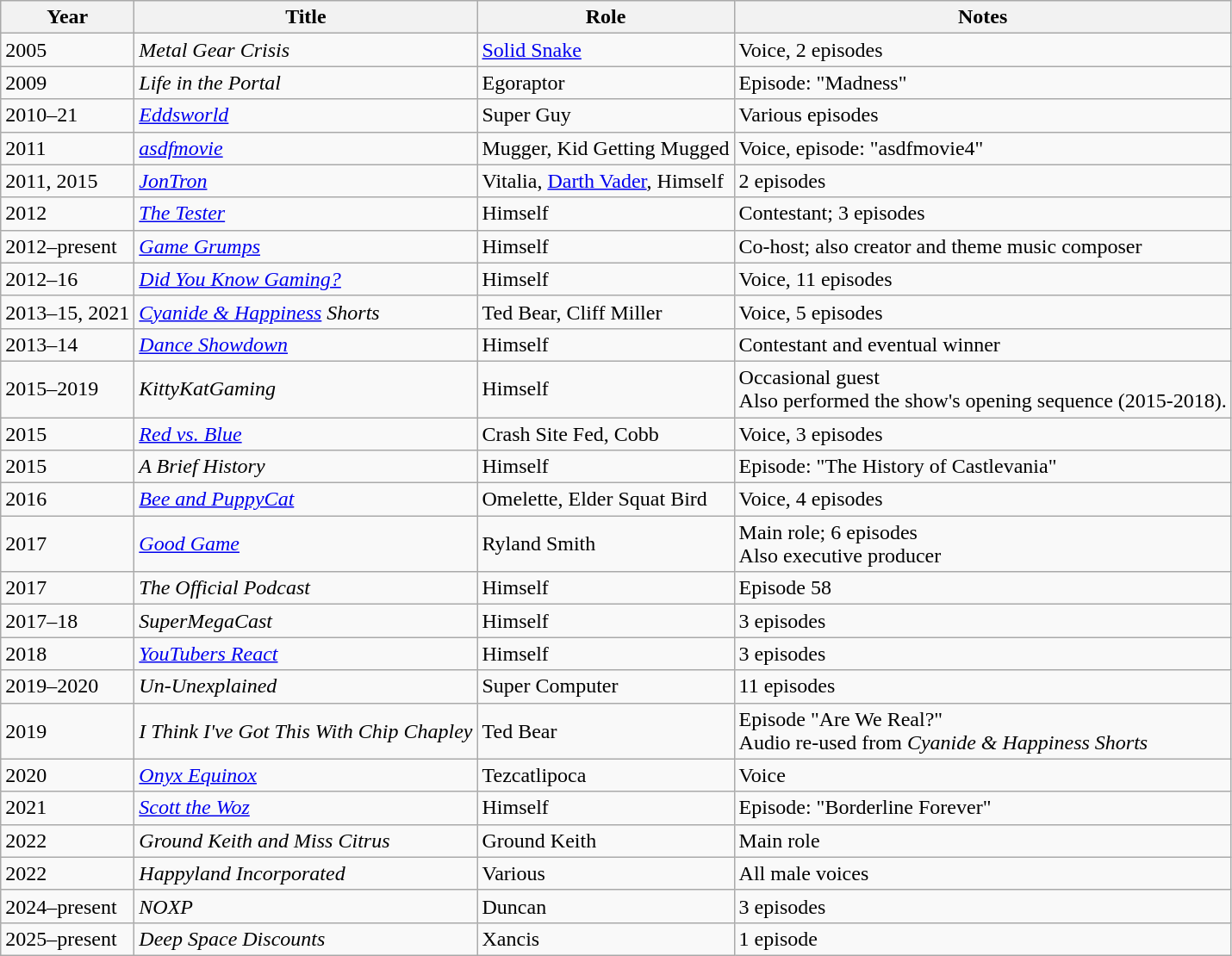<table class="wikitable sortable">
<tr>
<th>Year</th>
<th>Title</th>
<th>Role</th>
<th>Notes</th>
</tr>
<tr>
<td>2005</td>
<td><em>Metal Gear Crisis</em></td>
<td><a href='#'>Solid Snake</a></td>
<td>Voice, 2 episodes</td>
</tr>
<tr>
<td>2009</td>
<td><em>Life in the Portal</em></td>
<td>Egoraptor</td>
<td>Episode: "Madness"</td>
</tr>
<tr>
<td>2010–21</td>
<td><em><a href='#'>Eddsworld</a></em></td>
<td>Super Guy</td>
<td>Various episodes</td>
</tr>
<tr>
<td>2011</td>
<td><em><a href='#'>asdfmovie</a></em></td>
<td>Mugger, Kid Getting Mugged</td>
<td>Voice, episode: "asdfmovie4"</td>
</tr>
<tr>
<td>2011, 2015</td>
<td><em><a href='#'>JonTron</a></em></td>
<td>Vitalia, <a href='#'>Darth Vader</a>, Himself</td>
<td>2 episodes</td>
</tr>
<tr>
<td>2012</td>
<td><em><a href='#'>The Tester</a></em></td>
<td>Himself</td>
<td>Contestant; 3 episodes</td>
</tr>
<tr>
<td>2012–present</td>
<td><em><a href='#'>Game Grumps</a></em></td>
<td>Himself</td>
<td>Co-host; also creator and theme music composer</td>
</tr>
<tr>
<td>2012–16</td>
<td><em><a href='#'>Did You Know Gaming?</a></em></td>
<td>Himself</td>
<td>Voice, 11 episodes</td>
</tr>
<tr>
<td>2013–15, 2021</td>
<td><em><a href='#'>Cyanide & Happiness</a> Shorts</em></td>
<td>Ted Bear, Cliff Miller</td>
<td>Voice, 5 episodes</td>
</tr>
<tr>
<td>2013–14</td>
<td><em><a href='#'>Dance Showdown</a></em></td>
<td>Himself</td>
<td>Contestant and eventual winner</td>
</tr>
<tr>
<td>2015–2019</td>
<td><em>KittyKatGaming</em></td>
<td>Himself</td>
<td>Occasional guest<br>Also performed the show's opening sequence (2015-2018).</td>
</tr>
<tr>
<td>2015</td>
<td><em><a href='#'>Red vs. Blue</a></em></td>
<td>Crash Site Fed, Cobb</td>
<td>Voice, 3 episodes</td>
</tr>
<tr>
<td>2015</td>
<td><em>A Brief History</em></td>
<td>Himself</td>
<td>Episode: "The History of Castlevania"</td>
</tr>
<tr>
<td>2016</td>
<td><em><a href='#'>Bee and PuppyCat</a></em></td>
<td>Omelette, Elder Squat Bird</td>
<td>Voice, 4 episodes</td>
</tr>
<tr>
<td>2017</td>
<td><em><a href='#'>Good Game</a></em></td>
<td>Ryland Smith</td>
<td>Main role; 6 episodes<br>Also executive producer</td>
</tr>
<tr>
<td>2017</td>
<td><em>The Official Podcast</em></td>
<td>Himself</td>
<td>Episode 58</td>
</tr>
<tr>
<td>2017–18</td>
<td><em>SuperMegaCast</em></td>
<td>Himself</td>
<td>3 episodes</td>
</tr>
<tr>
<td>2018</td>
<td><em><a href='#'>YouTubers React</a></em></td>
<td>Himself</td>
<td>3 episodes</td>
</tr>
<tr>
<td>2019–2020</td>
<td><em>Un-Unexplained</em></td>
<td>Super Computer</td>
<td>11 episodes</td>
</tr>
<tr>
<td>2019</td>
<td><em>I Think I've Got This With Chip Chapley</em></td>
<td>Ted Bear</td>
<td>Episode "Are We Real?"<br>Audio re-used from <em>Cyanide & Happiness Shorts</em></td>
</tr>
<tr>
<td>2020</td>
<td><em><a href='#'>Onyx Equinox</a></em></td>
<td>Tezcatlipoca</td>
<td>Voice</td>
</tr>
<tr>
<td>2021</td>
<td><em><a href='#'>Scott the Woz</a></em></td>
<td>Himself</td>
<td>Episode: "Borderline Forever"</td>
</tr>
<tr>
<td>2022</td>
<td><em>Ground Keith and Miss Citrus</em></td>
<td>Ground Keith</td>
<td>Main role</td>
</tr>
<tr>
<td>2022</td>
<td><em>Happyland Incorporated</em></td>
<td>Various</td>
<td>All male voices</td>
</tr>
<tr>
<td>2024–present</td>
<td><em>NOXP</em></td>
<td>Duncan</td>
<td>3 episodes</td>
</tr>
<tr>
<td>2025–present</td>
<td><em>Deep Space Discounts</em></td>
<td>Xancis</td>
<td>1 episode</td>
</tr>
</table>
